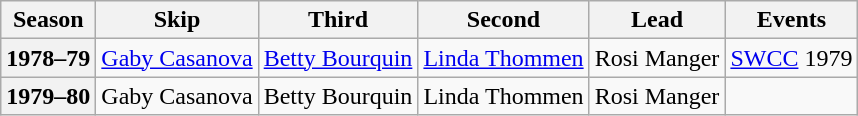<table class="wikitable">
<tr>
<th scope="col">Season</th>
<th scope="col">Skip</th>
<th scope="col">Third</th>
<th scope="col">Second</th>
<th scope="col">Lead</th>
<th scope="col">Events</th>
</tr>
<tr>
<th scope="row">1978–79</th>
<td><a href='#'>Gaby Casanova</a></td>
<td><a href='#'>Betty Bourquin</a></td>
<td><a href='#'>Linda Thommen</a></td>
<td>Rosi Manger</td>
<td><a href='#'>SWCC</a> 1979 <br> </td>
</tr>
<tr>
<th scope="row">1979–80</th>
<td>Gaby Casanova</td>
<td>Betty Bourquin</td>
<td>Linda Thommen</td>
<td>Rosi Manger</td>
<td> </td>
</tr>
</table>
